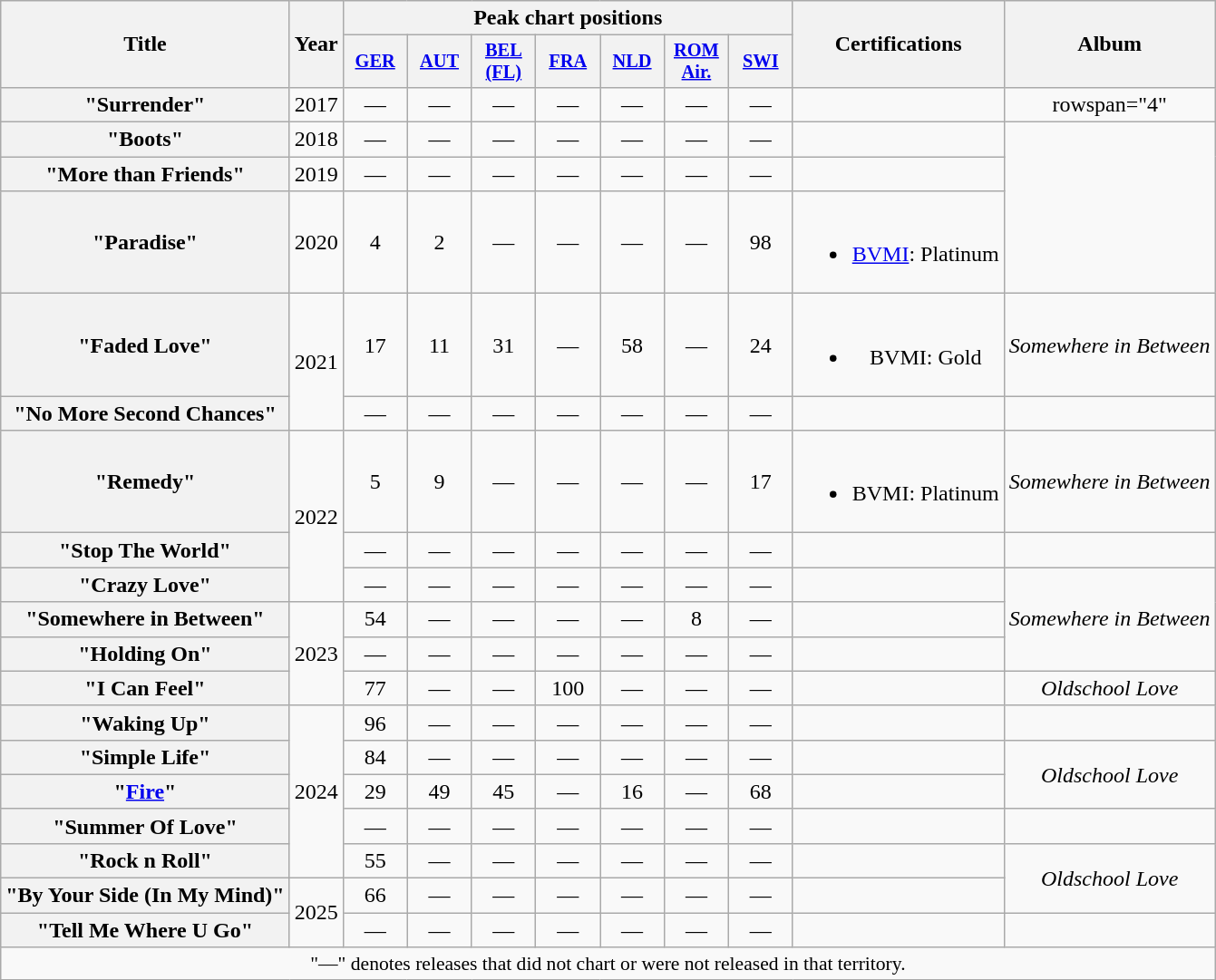<table class="wikitable plainrowheaders" style="text-align:center;">
<tr>
<th scope="col" rowspan="2">Title</th>
<th scope="col" rowspan="2">Year</th>
<th scope="col" colspan="7">Peak chart positions</th>
<th scope="col" rowspan="2">Certifications</th>
<th scope="col" rowspan="2">Album</th>
</tr>
<tr>
<th scope="col" style="width:3em;font-size:85%;"><a href='#'>GER</a><br></th>
<th scope="col" style="width:3em;font-size:85%;"><a href='#'>AUT</a><br></th>
<th scope="col" style="width:3em;font-size:85%;"><a href='#'>BEL<br>(FL)</a><br></th>
<th scope="col" style="width:3em;font-size:85%;"><a href='#'>FRA</a><br></th>
<th scope="col" style="width:3em;font-size:85%;"><a href='#'>NLD</a><br></th>
<th scope="col" style="width:3em;font-size:85%;"><a href='#'>ROM<br>Air.</a><br></th>
<th scope="col" style="width:3em;font-size:85%;"><a href='#'>SWI</a><br></th>
</tr>
<tr>
<th scope="row">"Surrender"</th>
<td>2017</td>
<td>—</td>
<td>—</td>
<td>—</td>
<td>—</td>
<td>—</td>
<td>—</td>
<td>—</td>
<td></td>
<td>rowspan="4" </td>
</tr>
<tr>
<th scope="row">"Boots"</th>
<td>2018</td>
<td>—</td>
<td>—</td>
<td>—</td>
<td>—</td>
<td>—</td>
<td>—</td>
<td>—</td>
<td></td>
</tr>
<tr>
<th scope="row">"More than Friends"</th>
<td>2019</td>
<td>—</td>
<td>—</td>
<td>—</td>
<td>—</td>
<td>—</td>
<td>—</td>
<td>—</td>
<td></td>
</tr>
<tr>
<th scope="row">"Paradise"<br></th>
<td>2020</td>
<td>4</td>
<td>2</td>
<td>—</td>
<td>—</td>
<td>—</td>
<td>—</td>
<td>98</td>
<td><br><ul><li><a href='#'>BVMI</a>: Platinum</li></ul></td>
</tr>
<tr>
<th scope="row">"Faded Love"</th>
<td rowspan="2">2021</td>
<td>17</td>
<td>11</td>
<td>31</td>
<td>—</td>
<td>58</td>
<td>—</td>
<td>24</td>
<td><br><ul><li>BVMI: Gold</li></ul></td>
<td><em>Somewhere in Between</em></td>
</tr>
<tr>
<th scope="row">"No More Second Chances"</th>
<td>—</td>
<td>—</td>
<td>—</td>
<td>—</td>
<td>—</td>
<td>—</td>
<td>—</td>
<td></td>
<td></td>
</tr>
<tr>
<th scope="row">"Remedy"</th>
<td rowspan="3">2022</td>
<td>5</td>
<td>9</td>
<td>—</td>
<td>—</td>
<td>—</td>
<td>—</td>
<td>17</td>
<td><br><ul><li>BVMI: Platinum</li></ul></td>
<td><em>Somewhere in Between</em></td>
</tr>
<tr>
<th scope="row">"Stop The World"<br></th>
<td>—</td>
<td>—</td>
<td>—</td>
<td>—</td>
<td>—</td>
<td>—</td>
<td>—</td>
<td></td>
<td></td>
</tr>
<tr>
<th scope="row">"Crazy Love"<br></th>
<td>—</td>
<td>—</td>
<td>—</td>
<td>—</td>
<td>—</td>
<td>—</td>
<td>—</td>
<td></td>
<td rowspan="3"><em>Somewhere in Between</em></td>
</tr>
<tr>
<th scope="row">"Somewhere in Between"</th>
<td rowspan="3">2023</td>
<td>54</td>
<td>—</td>
<td>—</td>
<td>—</td>
<td>—</td>
<td>8</td>
<td>—</td>
<td></td>
</tr>
<tr>
<th scope="row">"Holding On"</th>
<td>—</td>
<td>—</td>
<td>—</td>
<td>—</td>
<td>—</td>
<td>—</td>
<td>—</td>
<td></td>
</tr>
<tr>
<th scope="row">"I Can Feel"<br></th>
<td>77</td>
<td>—</td>
<td>—</td>
<td>100</td>
<td>—</td>
<td>—</td>
<td>—</td>
<td></td>
<td><em>Oldschool Love</em></td>
</tr>
<tr>
<th scope="row">"Waking Up"<br></th>
<td rowspan="5">2024</td>
<td>96</td>
<td>—</td>
<td>—</td>
<td>—</td>
<td>—</td>
<td>—</td>
<td>—</td>
<td></td>
<td></td>
</tr>
<tr>
<th scope="row">"Simple Life"</th>
<td>84</td>
<td>—</td>
<td>—</td>
<td>—</td>
<td>—</td>
<td>—</td>
<td>—</td>
<td></td>
<td rowspan="2"><em>Oldschool Love</em></td>
</tr>
<tr>
<th scope="row">"<a href='#'>Fire</a>" <br></th>
<td>29</td>
<td>49</td>
<td>45</td>
<td>—</td>
<td>16</td>
<td>—</td>
<td>68</td>
<td></td>
</tr>
<tr>
<th scope="row">"Summer Of Love"<br></th>
<td>—</td>
<td>—</td>
<td>—</td>
<td>—</td>
<td>—</td>
<td>—</td>
<td>—</td>
<td></td>
<td></td>
</tr>
<tr>
<th scope="row">"Rock n Roll"<br></th>
<td>55</td>
<td>—</td>
<td>—</td>
<td>—</td>
<td>—</td>
<td>—</td>
<td>—</td>
<td></td>
<td rowspan="2"><em>Oldschool Love</em></td>
</tr>
<tr>
<th scope="row">"By Your Side (In My Mind)"</th>
<td rowspan="2">2025</td>
<td>66</td>
<td>—</td>
<td>—</td>
<td>—</td>
<td>—</td>
<td>—</td>
<td>—</td>
<td></td>
</tr>
<tr>
<th scope="row">"Tell Me Where U Go"<br></th>
<td>—</td>
<td>—</td>
<td>—</td>
<td>—</td>
<td>—</td>
<td>—</td>
<td>—</td>
<td></td>
<td></td>
</tr>
<tr>
<td colspan="11" style="font-size:90%">"—" denotes releases that did not chart or were not released in that territory.</td>
</tr>
</table>
